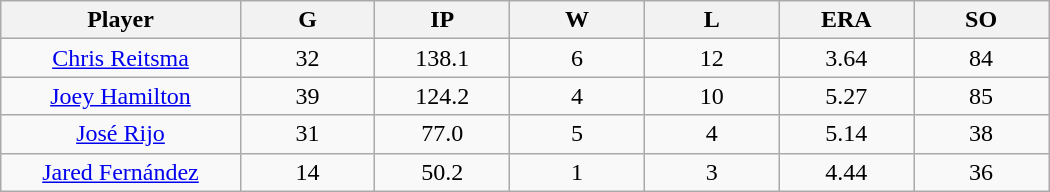<table class="wikitable sortable">
<tr>
<th bgcolor="#DDDDFF" width="16%">Player</th>
<th bgcolor="#DDDDFF" width="9%">G</th>
<th bgcolor="#DDDDFF" width="9%">IP</th>
<th bgcolor="#DDDDFF" width="9%">W</th>
<th bgcolor="#DDDDFF" width="9%">L</th>
<th bgcolor="#DDDDFF" width="9%">ERA</th>
<th bgcolor="#DDDDFF" width="9%">SO</th>
</tr>
<tr align=center>
<td><a href='#'>Chris Reitsma</a></td>
<td>32</td>
<td>138.1</td>
<td>6</td>
<td>12</td>
<td>3.64</td>
<td>84</td>
</tr>
<tr align=center>
<td><a href='#'>Joey Hamilton</a></td>
<td>39</td>
<td>124.2</td>
<td>4</td>
<td>10</td>
<td>5.27</td>
<td>85</td>
</tr>
<tr align=center>
<td><a href='#'>José Rijo</a></td>
<td>31</td>
<td>77.0</td>
<td>5</td>
<td>4</td>
<td>5.14</td>
<td>38</td>
</tr>
<tr align=center>
<td><a href='#'>Jared Fernández</a></td>
<td>14</td>
<td>50.2</td>
<td>1</td>
<td>3</td>
<td>4.44</td>
<td>36</td>
</tr>
</table>
